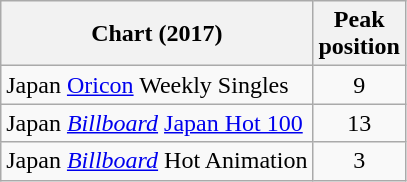<table class="wikitable">
<tr>
<th>Chart (2017)</th>
<th>Peak<br>position</th>
</tr>
<tr>
<td>Japan <a href='#'>Oricon</a> Weekly Singles</td>
<td align="center">9</td>
</tr>
<tr>
<td>Japan <em><a href='#'>Billboard</a></em> <a href='#'>Japan Hot 100</a></td>
<td align="center">13</td>
</tr>
<tr>
<td>Japan <em><a href='#'>Billboard</a></em> Hot Animation</td>
<td align="center">3</td>
</tr>
</table>
